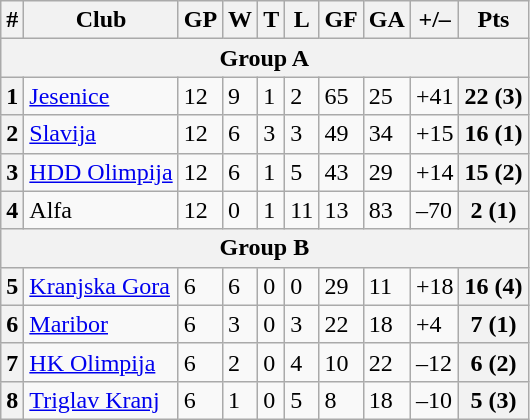<table class="wikitable">
<tr>
<th>#</th>
<th>Club</th>
<th>GP</th>
<th>W</th>
<th>T</th>
<th>L</th>
<th>GF</th>
<th>GA</th>
<th>+/–</th>
<th>Pts</th>
</tr>
<tr>
<th colspan="10">Group A</th>
</tr>
<tr>
<th>1</th>
<td><a href='#'>Jesenice</a></td>
<td>12</td>
<td>9</td>
<td>1</td>
<td>2</td>
<td>65</td>
<td>25</td>
<td>+41</td>
<th>22 (3)</th>
</tr>
<tr>
<th>2</th>
<td><a href='#'>Slavija</a></td>
<td>12</td>
<td>6</td>
<td>3</td>
<td>3</td>
<td>49</td>
<td>34</td>
<td>+15</td>
<th>16 (1)</th>
</tr>
<tr>
<th>3</th>
<td><a href='#'>HDD Olimpija</a></td>
<td>12</td>
<td>6</td>
<td>1</td>
<td>5</td>
<td>43</td>
<td>29</td>
<td>+14</td>
<th>15 (2)</th>
</tr>
<tr>
<th>4</th>
<td>Alfa</td>
<td>12</td>
<td>0</td>
<td>1</td>
<td>11</td>
<td>13</td>
<td>83</td>
<td>–70</td>
<th>2 (1)</th>
</tr>
<tr>
<th colspan="10">Group B</th>
</tr>
<tr>
<th>5</th>
<td><a href='#'>Kranjska Gora</a></td>
<td>6</td>
<td>6</td>
<td>0</td>
<td>0</td>
<td>29</td>
<td>11</td>
<td>+18</td>
<th>16 (4)</th>
</tr>
<tr>
<th>6</th>
<td><a href='#'>Maribor</a></td>
<td>6</td>
<td>3</td>
<td>0</td>
<td>3</td>
<td>22</td>
<td>18</td>
<td>+4</td>
<th>7 (1)</th>
</tr>
<tr>
<th>7</th>
<td><a href='#'>HK Olimpija</a></td>
<td>6</td>
<td>2</td>
<td>0</td>
<td>4</td>
<td>10</td>
<td>22</td>
<td>–12</td>
<th>6 (2)</th>
</tr>
<tr>
<th>8</th>
<td><a href='#'>Triglav Kranj</a></td>
<td>6</td>
<td>1</td>
<td>0</td>
<td>5</td>
<td>8</td>
<td>18</td>
<td>–10</td>
<th>5 (3)</th>
</tr>
</table>
